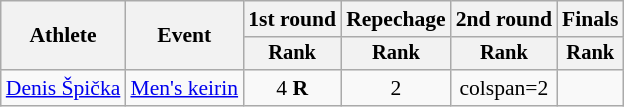<table class=wikitable style="font-size:90%">
<tr>
<th rowspan="2">Athlete</th>
<th rowspan="2">Event</th>
<th>1st round</th>
<th>Repechage</th>
<th>2nd round</th>
<th>Finals</th>
</tr>
<tr style="font-size:95%">
<th>Rank</th>
<th>Rank</th>
<th>Rank</th>
<th>Rank</th>
</tr>
<tr align=center>
<td align=left><a href='#'>Denis Špička</a></td>
<td align=left><a href='#'>Men's keirin</a></td>
<td>4 <strong>R</strong></td>
<td>2</td>
<td>colspan=2 </td>
</tr>
</table>
